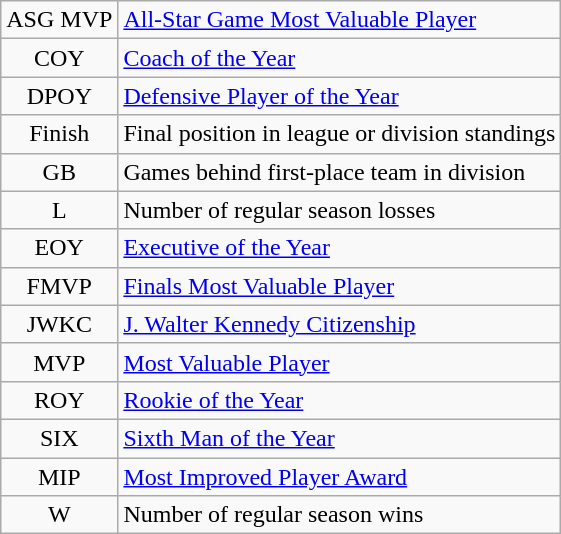<table class="wikitable">
<tr>
<td align=center>ASG MVP</td>
<td><a href='#'>All-Star Game Most Valuable Player</a></td>
</tr>
<tr>
<td align=center>COY</td>
<td><a href='#'>Coach of the Year</a></td>
</tr>
<tr>
<td align=center>DPOY</td>
<td><a href='#'>Defensive Player of the Year</a></td>
</tr>
<tr>
<td align=center>Finish</td>
<td>Final position in league or division standings</td>
</tr>
<tr>
<td align=center>GB</td>
<td>Games behind first-place team in division</td>
</tr>
<tr>
<td align=center>L</td>
<td>Number of regular season losses</td>
</tr>
<tr>
<td align=center>EOY</td>
<td><a href='#'>Executive of the Year</a></td>
</tr>
<tr>
<td align=center>FMVP</td>
<td><a href='#'>Finals Most Valuable Player</a></td>
</tr>
<tr>
<td align=center>JWKC</td>
<td><a href='#'>J. Walter Kennedy Citizenship</a></td>
</tr>
<tr>
<td align=center>MVP</td>
<td><a href='#'>Most Valuable Player</a></td>
</tr>
<tr>
<td align=center>ROY</td>
<td><a href='#'>Rookie of the Year</a></td>
</tr>
<tr>
<td align=center>SIX</td>
<td><a href='#'>Sixth Man of the Year</a></td>
</tr>
<tr>
<td align=center>MIP</td>
<td><a href='#'>Most Improved Player Award</a></td>
</tr>
<tr>
<td align=center>W</td>
<td>Number of regular season wins</td>
</tr>
</table>
